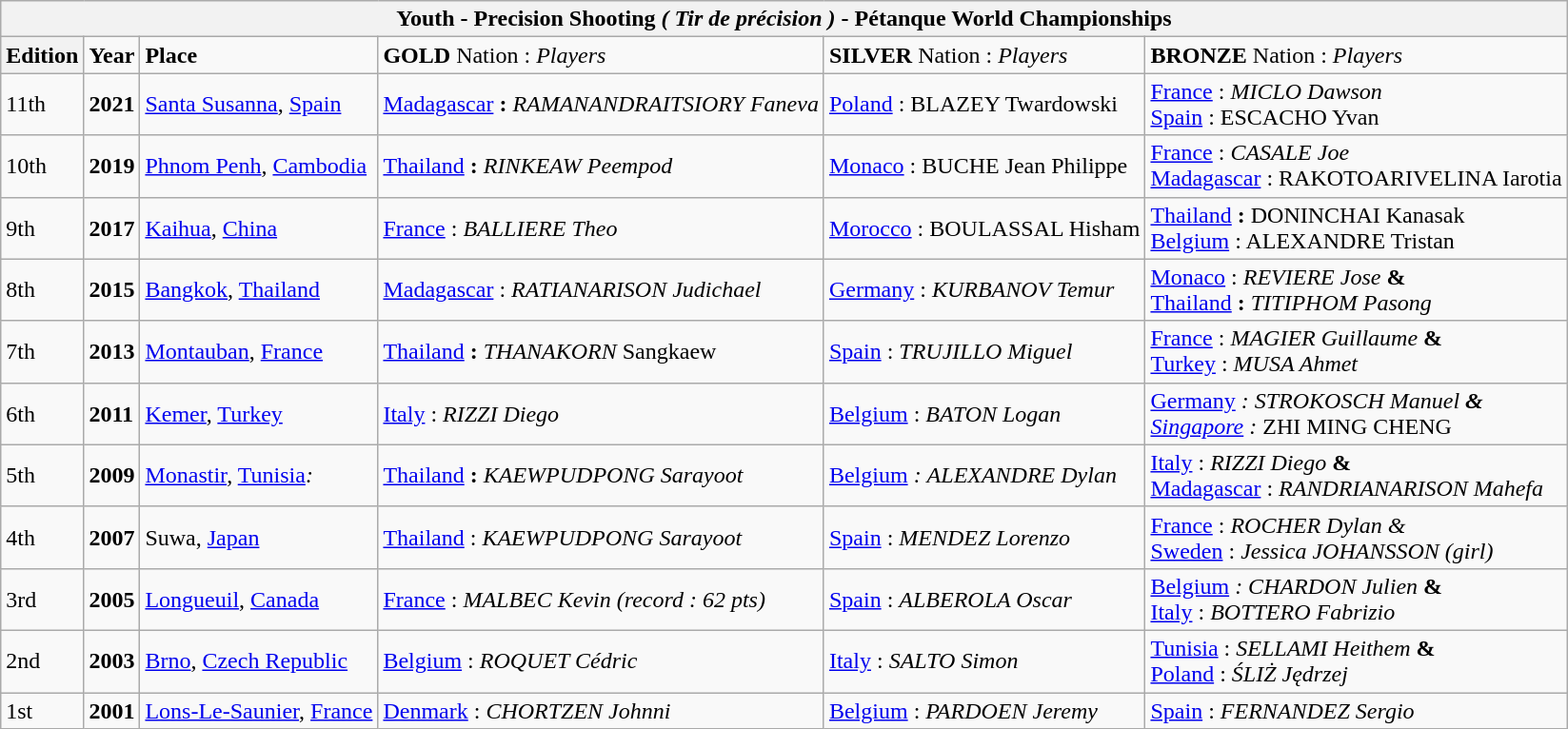<table class="wikitable">
<tr>
<th colspan="6"><strong>Youth</strong> - Precision Shooting <em>( Tir de précision )</em> - Pétanque World Championships</th>
</tr>
<tr>
<th>Edition</th>
<td><strong>Year</strong></td>
<td><strong>Place</strong></td>
<td> <strong>GOLD</strong>  Nation : <em>Players</em></td>
<td> <strong>SILVER</strong>  Nation : <em>Players</em></td>
<td> <strong>BRONZE</strong>   Nation : <em>Players</em></td>
</tr>
<tr>
<td>11th</td>
<td><strong>2021</strong></td>
<td> <a href='#'>Santa Susanna</a>, <a href='#'>Spain</a></td>
<td> <a href='#'>Madagascar</a> <strong>:</strong> <em>RAMANANDRAITSIORY Faneva</em></td>
<td> <a href='#'>Poland</a> : BLAZEY Twardowski</td>
<td> <a href='#'>France</a> : <em>MICLO Dawson</em><br> <a href='#'>Spain</a> : ESCACHO Yvan</td>
</tr>
<tr>
<td>10th</td>
<td><strong>2019</strong></td>
<td> <a href='#'>Phnom Penh</a>, <a href='#'>Cambodia</a></td>
<td> <a href='#'>Thailand</a> <strong>:</strong> <em>RINKEAW Peempod</em></td>
<td> <a href='#'>Monaco</a> : BUCHE Jean Philippe</td>
<td> <a href='#'>France</a> : <em>CASALE Joe</em><br> <a href='#'>Madagascar</a> : RAKOTOARIVELINA Iarotia</td>
</tr>
<tr>
<td>9th</td>
<td><strong>2017</strong></td>
<td> <a href='#'>Kaihua</a>, <a href='#'>China</a></td>
<td> <a href='#'>France</a> : <em>BALLIERE Theo</em></td>
<td> <a href='#'>Morocco</a> : BOULASSAL Hisham</td>
<td> <a href='#'>Thailand</a> <strong>:</strong> DONINCHAI Kanasak<br> <a href='#'>Belgium</a> : ALEXANDRE Tristan</td>
</tr>
<tr>
<td>8th</td>
<td><strong>2015</strong></td>
<td> <a href='#'>Bangkok</a>, <a href='#'>Thailand</a></td>
<td> <a href='#'>Madagascar</a> : <em>RATIANARISON Judichael</em></td>
<td> <a href='#'>Germany</a> : <em>KURBANOV Temur</em></td>
<td> <a href='#'>Monaco</a> : <em>REVIERE Jose</em> <strong>&</strong><br> <a href='#'>Thailand</a> <strong>:</strong> <em>TITIPHOM Pasong</em></td>
</tr>
<tr>
<td>7th</td>
<td><strong>2013</strong></td>
<td> <a href='#'>Montauban</a>, <a href='#'>France</a></td>
<td> <a href='#'>Thailand</a> <strong>:</strong> <em>THANAKORN</em>  Sangkaew</td>
<td> <a href='#'>Spain</a> : <em>TRUJILLO Miguel</em></td>
<td> <a href='#'>France</a> : <em>MAGIER Guillaume</em> <strong>&</strong><br>  <a href='#'>Turkey</a> : <em>MUSA Ahmet</em></td>
</tr>
<tr>
<td>6th</td>
<td><strong>2011</strong></td>
<td> <a href='#'>Kemer</a>, <a href='#'>Turkey</a></td>
<td> <a href='#'>Italy</a> : <em>RIZZI Diego</em></td>
<td> <a href='#'>Belgium</a> : <em>BATON Logan</em></td>
<td> <a href='#'>Germany</a><em> :</em>  <em>STROKOSCH Manuel</em> <strong><em>&</em></strong><br> <em><a href='#'>Singapore</a> :</em> ZHI MING CHENG</td>
</tr>
<tr>
<td>5th</td>
<td><strong>2009</strong></td>
<td> <a href='#'>Monastir</a>, <a href='#'>Tunisia</a><em>:</em></td>
<td> <a href='#'>Thailand</a> <strong>:</strong> <em>KAEWPUDPONG Sarayoot</em></td>
<td> <a href='#'>Belgium</a> <em>:</em> <em>ALEXANDRE Dylan</em></td>
<td> <a href='#'>Italy</a> : <em>RIZZI Diego</em> <strong>&</strong><br> <a href='#'>Madagascar</a> :  <em>RANDRIANARISON Mahefa</em></td>
</tr>
<tr>
<td>4th</td>
<td><strong>2007</strong></td>
<td>Suwa, <a href='#'>Japan</a></td>
<td> <a href='#'>Thailand</a> : <em>KAEWPUDPONG Sarayoot</em></td>
<td> <a href='#'>Spain</a> : <em>MENDEZ Lorenzo</em></td>
<td> <a href='#'>France</a> : <em>ROCHER Dylan &</em><br> <a href='#'>Sweden</a> : <em>Jessica JOHANSSON (girl)</em></td>
</tr>
<tr>
<td>3rd</td>
<td><strong>2005</strong></td>
<td> <a href='#'>Longueuil</a>, <a href='#'>Canada</a></td>
<td> <a href='#'>France</a> : <em>MALBEC Kevin (record : 62 pts)</em></td>
<td> <a href='#'>Spain</a> : <em>ALBEROLA Oscar</em></td>
<td> <a href='#'>Belgium</a> <em>:</em> <em>CHARDON  Julien</em>  <strong>&</strong><br> <a href='#'>Italy</a> : <em>BOTTERO Fabrizio</em></td>
</tr>
<tr>
<td>2nd</td>
<td><strong>2003</strong></td>
<td> <a href='#'>Brno</a>, <a href='#'>Czech Republic</a></td>
<td> <a href='#'>Belgium</a> : <em>ROQUET Cédric</em></td>
<td> <a href='#'>Italy</a> : <em>SALTO Simon</em></td>
<td>  <a href='#'>Tunisia</a> :  <em>SELLAMI Heithem</em> <strong>&</strong><br> <a href='#'>Poland</a> : <em>ŚLIŻ Jędrzej</em></td>
</tr>
<tr>
<td>1st</td>
<td><strong>2001</strong></td>
<td> <a href='#'>Lons-Le-Saunier</a>, <a href='#'>France</a></td>
<td> <a href='#'>Denmark</a> : <em>CHORTZEN Johnni</em></td>
<td> <a href='#'>Belgium</a> : <em>PARDOEN Jeremy</em></td>
<td> <a href='#'>Spain</a> : <em>FERNANDEZ Sergio</em></td>
</tr>
</table>
